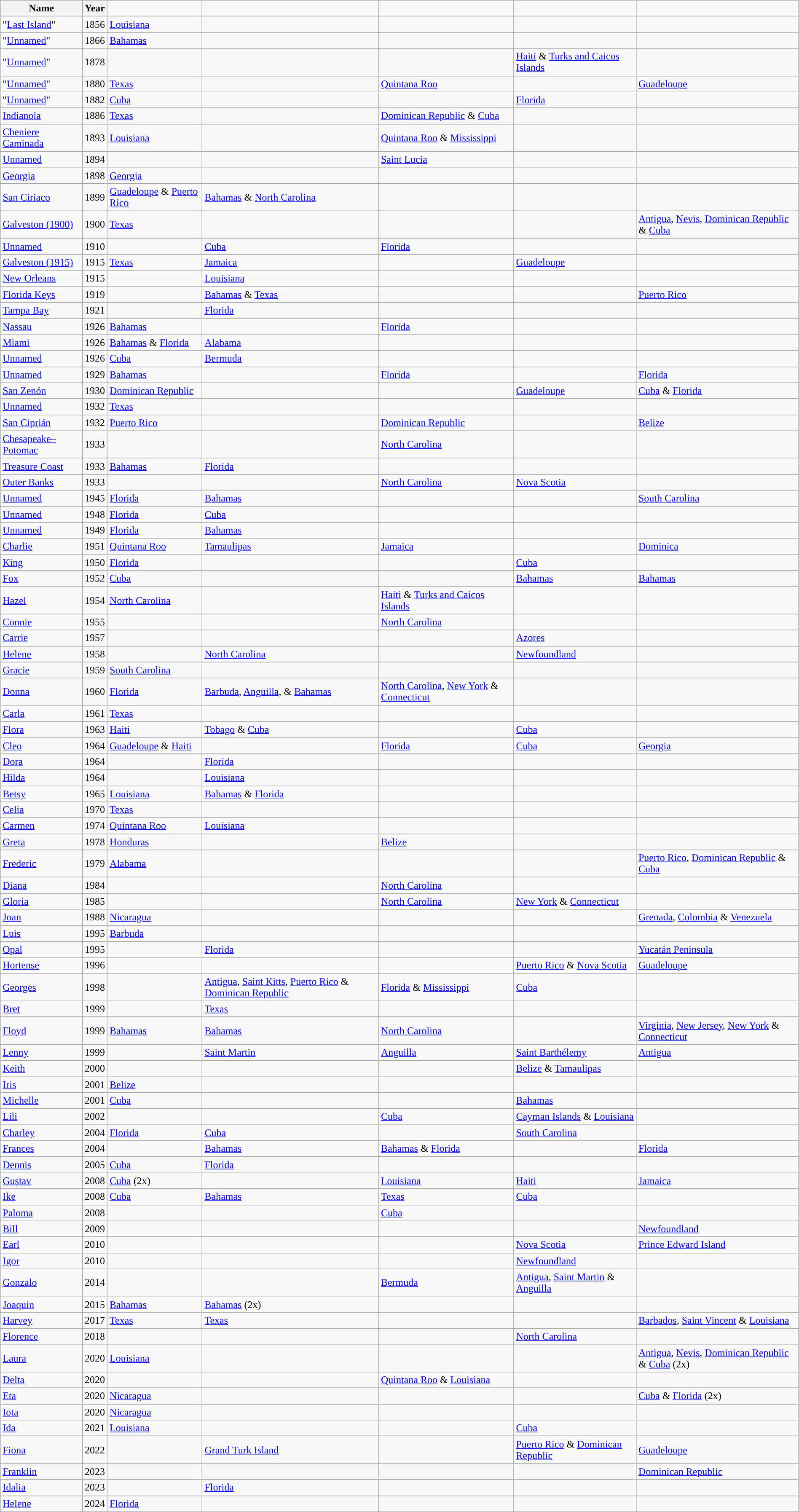<table class="wikitable plainrowheaders sortable" style="margin:0.5em auto">
<tr>
<th scope="col">Name</th>
<th scope="col">Year</th>
<td></td>
<td></td>
<td></td>
<td></td>
<td></td>
</tr>
<tr>
<td>"<a href='#'>Last Island</a>"</td>
<td>1856</td>
<td><a href='#'>Louisiana</a></td>
<td></td>
<td></td>
<td></td>
<td></td>
</tr>
<tr>
<td>"<a href='#'>Unnamed</a>"</td>
<td>1866</td>
<td><a href='#'>Bahamas</a></td>
<td></td>
<td></td>
<td></td>
<td></td>
</tr>
<tr>
<td>"<a href='#'>Unnamed</a>"</td>
<td>1878</td>
<td></td>
<td></td>
<td></td>
<td><a href='#'>Haiti</a> & <a href='#'>Turks and Caicos Islands</a></td>
<td></td>
</tr>
<tr>
<td>"<a href='#'>Unnamed</a>"</td>
<td>1880</td>
<td><a href='#'>Texas</a></td>
<td></td>
<td><a href='#'>Quintana Roo</a></td>
<td></td>
<td><a href='#'>Guadeloupe</a></td>
</tr>
<tr>
<td>"<a href='#'>Unnamed</a>"</td>
<td>1882</td>
<td><a href='#'>Cuba</a></td>
<td></td>
<td></td>
<td><a href='#'>Florida</a></td>
<td></td>
</tr>
<tr>
<td><a href='#'>Indianola</a></td>
<td>1886</td>
<td><a href='#'>Texas</a></td>
<td></td>
<td><a href='#'>Dominican Republic</a> & <a href='#'>Cuba</a></td>
<td></td>
<td></td>
</tr>
<tr>
<td><a href='#'>Cheniere Caminada</a></td>
<td>1893</td>
<td><a href='#'>Louisiana</a></td>
<td></td>
<td><a href='#'>Quintana Roo</a> & <a href='#'>Mississippi</a></td>
<td></td>
<td></td>
</tr>
<tr>
<td><a href='#'>Unnamed</a></td>
<td>1894</td>
<td></td>
<td></td>
<td><a href='#'>Saint Lucia</a></td>
<td></td>
<td></td>
</tr>
<tr>
<td><a href='#'>Georgia</a></td>
<td>1898</td>
<td><a href='#'>Georgia</a></td>
<td></td>
<td></td>
<td></td>
<td></td>
</tr>
<tr>
<td><a href='#'>San Ciriaco</a></td>
<td>1899</td>
<td><a href='#'>Guadeloupe</a> & <a href='#'>Puerto Rico</a></td>
<td><a href='#'>Bahamas</a> & <a href='#'>North Carolina</a></td>
<td></td>
<td></td>
<td></td>
</tr>
<tr>
<td><a href='#'>Galveston (1900)</a></td>
<td>1900</td>
<td><a href='#'>Texas</a></td>
<td></td>
<td></td>
<td></td>
<td><a href='#'>Antigua</a>, <a href='#'>Nevis</a>, <a href='#'>Dominican Republic</a> & <a href='#'>Cuba</a></td>
</tr>
<tr>
<td><a href='#'>Unnamed</a></td>
<td>1910</td>
<td></td>
<td><a href='#'>Cuba</a></td>
<td><a href='#'>Florida</a></td>
<td></td>
<td></td>
</tr>
<tr>
<td><a href='#'>Galveston (1915)</a></td>
<td>1915</td>
<td><a href='#'>Texas</a></td>
<td><a href='#'>Jamaica</a></td>
<td></td>
<td><a href='#'>Guadeloupe</a></td>
<td></td>
</tr>
<tr>
<td><a href='#'>New Orleans</a></td>
<td>1915</td>
<td></td>
<td><a href='#'>Louisiana</a></td>
<td></td>
<td></td>
<td></td>
</tr>
<tr>
<td><a href='#'>Florida Keys</a></td>
<td>1919</td>
<td></td>
<td><a href='#'>Bahamas</a> & <a href='#'>Texas</a></td>
<td></td>
<td></td>
<td><a href='#'>Puerto Rico</a></td>
</tr>
<tr>
<td><a href='#'>Tampa Bay</a></td>
<td>1921</td>
<td></td>
<td><a href='#'>Florida</a></td>
<td></td>
<td></td>
<td></td>
</tr>
<tr>
<td><a href='#'>Nassau</a></td>
<td>1926</td>
<td><a href='#'>Bahamas</a></td>
<td></td>
<td><a href='#'>Florida</a></td>
<td></td>
<td></td>
</tr>
<tr>
<td><a href='#'>Miami</a></td>
<td>1926</td>
<td><a href='#'>Bahamas</a> & <a href='#'>Florida</a></td>
<td><a href='#'>Alabama</a></td>
<td></td>
<td></td>
<td></td>
</tr>
<tr>
<td><a href='#'>Unnamed</a></td>
<td>1926</td>
<td><a href='#'>Cuba</a></td>
<td><a href='#'>Bermuda</a></td>
<td></td>
<td></td>
<td></td>
</tr>
<tr>
<td><a href='#'>Unnamed</a></td>
<td>1929</td>
<td><a href='#'>Bahamas</a></td>
<td></td>
<td><a href='#'>Florida</a></td>
<td></td>
<td><a href='#'>Florida</a></td>
</tr>
<tr>
<td><a href='#'>San Zenón</a></td>
<td>1930</td>
<td><a href='#'>Dominican Republic</a></td>
<td></td>
<td></td>
<td><a href='#'>Guadeloupe</a></td>
<td><a href='#'>Cuba</a> & <a href='#'>Florida</a></td>
</tr>
<tr>
<td><a href='#'>Unnamed</a></td>
<td>1932</td>
<td><a href='#'>Texas</a></td>
<td></td>
<td></td>
<td></td>
<td></td>
</tr>
<tr>
<td><a href='#'>San Ciprián</a></td>
<td>1932</td>
<td><a href='#'>Puerto Rico</a></td>
<td></td>
<td><a href='#'>Dominican Republic</a></td>
<td></td>
<td><a href='#'>Belize</a></td>
</tr>
<tr>
<td><a href='#'>Chesapeake–Potomac</a></td>
<td>1933</td>
<td></td>
<td></td>
<td><a href='#'>North Carolina</a></td>
<td></td>
<td></td>
</tr>
<tr>
<td><a href='#'>Treasure Coast</a></td>
<td>1933</td>
<td><a href='#'>Bahamas</a></td>
<td><a href='#'>Florida</a></td>
<td></td>
<td></td>
<td></td>
</tr>
<tr>
<td><a href='#'>Outer Banks</a></td>
<td>1933</td>
<td></td>
<td></td>
<td><a href='#'>North Carolina</a></td>
<td><a href='#'>Nova Scotia</a></td>
<td></td>
</tr>
<tr>
<td><a href='#'>Unnamed</a></td>
<td>1945</td>
<td><a href='#'>Florida</a></td>
<td><a href='#'>Bahamas</a></td>
<td></td>
<td></td>
<td><a href='#'>South Carolina</a></td>
</tr>
<tr>
<td><a href='#'>Unnamed</a></td>
<td>1948</td>
<td><a href='#'>Florida</a></td>
<td><a href='#'>Cuba</a></td>
<td></td>
<td></td>
<td></td>
</tr>
<tr>
<td><a href='#'>Unnamed</a></td>
<td>1949</td>
<td><a href='#'>Florida</a></td>
<td><a href='#'>Bahamas</a></td>
<td></td>
<td></td>
<td></td>
</tr>
<tr>
<td><a href='#'>Charlie</a></td>
<td>1951</td>
<td><a href='#'>Quintana Roo</a></td>
<td><a href='#'>Tamaulipas</a></td>
<td><a href='#'>Jamaica</a></td>
<td></td>
<td><a href='#'>Dominica</a></td>
</tr>
<tr>
<td><a href='#'>King</a></td>
<td>1950</td>
<td><a href='#'>Florida</a></td>
<td></td>
<td></td>
<td><a href='#'>Cuba</a></td>
<td></td>
</tr>
<tr>
<td><a href='#'>Fox</a></td>
<td>1952</td>
<td><a href='#'>Cuba</a></td>
<td></td>
<td></td>
<td><a href='#'>Bahamas</a></td>
<td><a href='#'>Bahamas</a></td>
</tr>
<tr>
<td><a href='#'>Hazel</a></td>
<td>1954</td>
<td><a href='#'>North Carolina</a></td>
<td></td>
<td><a href='#'>Haiti</a> & <a href='#'>Turks and Caicos Islands</a></td>
<td></td>
<td></td>
</tr>
<tr>
<td><a href='#'>Connie</a></td>
<td>1955</td>
<td></td>
<td></td>
<td><a href='#'>North Carolina</a></td>
<td></td>
<td></td>
</tr>
<tr>
<td><a href='#'>Carrie</a></td>
<td>1957</td>
<td></td>
<td></td>
<td></td>
<td><a href='#'>Azores</a></td>
<td></td>
</tr>
<tr>
<td><a href='#'>Helene</a></td>
<td>1958</td>
<td></td>
<td><a href='#'>North Carolina</a></td>
<td></td>
<td><a href='#'>Newfoundland</a></td>
<td></td>
</tr>
<tr>
<td><a href='#'>Gracie</a></td>
<td>1959</td>
<td><a href='#'>South Carolina</a></td>
<td></td>
<td></td>
<td></td>
<td></td>
</tr>
<tr>
<td><a href='#'>Donna</a></td>
<td>1960</td>
<td><a href='#'>Florida</a></td>
<td><a href='#'>Barbuda</a>, <a href='#'>Anguilla</a>, & <a href='#'>Bahamas</a></td>
<td><a href='#'>North Carolina</a>, <a href='#'>New York</a> & <a href='#'>Connecticut</a></td>
<td></td>
<td></td>
</tr>
<tr>
<td><a href='#'>Carla</a></td>
<td>1961</td>
<td><a href='#'>Texas</a></td>
<td></td>
<td></td>
<td></td>
<td></td>
</tr>
<tr>
<td><a href='#'>Flora</a></td>
<td>1963</td>
<td><a href='#'>Haiti</a></td>
<td><a href='#'>Tobago</a> & <a href='#'>Cuba</a></td>
<td></td>
<td><a href='#'>Cuba</a></td>
<td></td>
</tr>
<tr>
<td><a href='#'>Cleo</a></td>
<td>1964</td>
<td><a href='#'>Guadeloupe</a> & <a href='#'>Haiti</a></td>
<td></td>
<td><a href='#'>Florida</a></td>
<td><a href='#'>Cuba</a></td>
<td><a href='#'>Georgia</a></td>
</tr>
<tr>
<td><a href='#'>Dora</a></td>
<td>1964</td>
<td></td>
<td><a href='#'>Florida</a></td>
<td></td>
<td></td>
<td></td>
</tr>
<tr>
<td><a href='#'>Hilda</a></td>
<td>1964</td>
<td></td>
<td><a href='#'>Louisiana</a></td>
<td></td>
<td></td>
<td></td>
</tr>
<tr>
<td><a href='#'>Betsy</a></td>
<td>1965</td>
<td><a href='#'>Louisiana</a></td>
<td><a href='#'>Bahamas</a> & <a href='#'>Florida</a></td>
<td></td>
<td></td>
<td></td>
</tr>
<tr>
<td><a href='#'>Celia</a></td>
<td>1970</td>
<td><a href='#'>Texas</a></td>
<td></td>
<td></td>
<td></td>
<td></td>
</tr>
<tr>
<td><a href='#'>Carmen</a></td>
<td>1974</td>
<td><a href='#'>Quintana Roo</a></td>
<td><a href='#'>Louisiana</a></td>
<td></td>
<td></td>
<td></td>
</tr>
<tr>
<td><a href='#'>Greta</a></td>
<td>1978</td>
<td><a href='#'>Honduras</a></td>
<td></td>
<td><a href='#'>Belize</a></td>
<td></td>
<td></td>
</tr>
<tr>
<td><a href='#'>Frederic</a></td>
<td>1979</td>
<td><a href='#'>Alabama</a></td>
<td></td>
<td></td>
<td></td>
<td><a href='#'>Puerto Rico</a>, <a href='#'>Dominican Republic</a> & <a href='#'>Cuba</a></td>
</tr>
<tr>
<td><a href='#'>Diana</a></td>
<td>1984</td>
<td></td>
<td></td>
<td><a href='#'>North Carolina</a></td>
<td></td>
</tr>
<tr>
<td><a href='#'>Gloria</a></td>
<td>1985</td>
<td></td>
<td></td>
<td><a href='#'>North Carolina</a></td>
<td><a href='#'>New York</a> & <a href='#'>Connecticut</a></td>
<td></td>
</tr>
<tr>
<td><a href='#'>Joan</a></td>
<td>1988</td>
<td><a href='#'>Nicaragua</a></td>
<td></td>
<td></td>
<td></td>
<td><a href='#'>Grenada</a>, <a href='#'>Colombia</a> & <a href='#'>Venezuela</a></td>
</tr>
<tr>
<td><a href='#'>Luis</a></td>
<td>1995</td>
<td><a href='#'>Barbuda</a></td>
<td></td>
<td></td>
<td></td>
<td></td>
</tr>
<tr>
<td><a href='#'>Opal</a></td>
<td>1995</td>
<td></td>
<td><a href='#'>Florida</a></td>
<td></td>
<td></td>
<td><a href='#'>Yucatán Peninsula</a></td>
</tr>
<tr>
<td><a href='#'>Hortense</a></td>
<td>1996</td>
<td></td>
<td></td>
<td></td>
<td><a href='#'>Puerto Rico</a> & <a href='#'>Nova Scotia</a></td>
<td><a href='#'>Guadeloupe</a></td>
</tr>
<tr>
<td><a href='#'>Georges</a></td>
<td>1998</td>
<td></td>
<td><a href='#'>Antigua</a>, <a href='#'>Saint Kitts</a>, <a href='#'>Puerto Rico</a> & <a href='#'>Dominican Republic</a></td>
<td><a href='#'>Florida</a> & <a href='#'>Mississippi</a></td>
<td><a href='#'>Cuba</a></td>
<td></td>
</tr>
<tr>
<td><a href='#'>Bret</a></td>
<td>1999</td>
<td></td>
<td><a href='#'>Texas</a></td>
<td></td>
<td></td>
<td></td>
</tr>
<tr>
<td><a href='#'>Floyd</a></td>
<td>1999</td>
<td><a href='#'>Bahamas</a></td>
<td><a href='#'>Bahamas</a></td>
<td><a href='#'>North Carolina</a></td>
<td></td>
<td><a href='#'>Virginia</a>, <a href='#'>New Jersey</a>, <a href='#'>New York</a> & <a href='#'>Connecticut</a></td>
</tr>
<tr>
<td><a href='#'>Lenny</a></td>
<td>1999</td>
<td></td>
<td><a href='#'>Saint Martin</a></td>
<td><a href='#'>Anguilla</a></td>
<td><a href='#'>Saint Barthélemy</a></td>
<td><a href='#'>Antigua</a></td>
</tr>
<tr>
<td><a href='#'>Keith</a></td>
<td>2000</td>
<td></td>
<td></td>
<td></td>
<td><a href='#'>Belize</a> & <a href='#'>Tamaulipas</a></td>
<td></td>
</tr>
<tr>
<td><a href='#'>Iris</a></td>
<td>2001</td>
<td><a href='#'>Belize</a></td>
<td></td>
<td></td>
<td></td>
<td></td>
</tr>
<tr>
<td><a href='#'>Michelle</a></td>
<td>2001</td>
<td><a href='#'>Cuba</a></td>
<td></td>
<td></td>
<td><a href='#'>Bahamas</a></td>
<td></td>
</tr>
<tr>
<td><a href='#'>Lili</a></td>
<td>2002</td>
<td></td>
<td></td>
<td><a href='#'>Cuba</a></td>
<td><a href='#'>Cayman Islands</a> & <a href='#'>Louisiana</a></td>
<td></td>
</tr>
<tr>
<td><a href='#'>Charley</a></td>
<td>2004</td>
<td><a href='#'>Florida</a></td>
<td><a href='#'>Cuba</a></td>
<td></td>
<td><a href='#'>South Carolina</a></td>
<td></td>
</tr>
<tr>
<td><a href='#'>Frances</a></td>
<td>2004</td>
<td></td>
<td><a href='#'>Bahamas</a></td>
<td><a href='#'>Bahamas</a> & <a href='#'>Florida</a></td>
<td></td>
<td><a href='#'>Florida</a></td>
</tr>
<tr>
<td><a href='#'>Dennis</a></td>
<td>2005</td>
<td><a href='#'>Cuba</a></td>
<td><a href='#'>Florida</a></td>
<td></td>
<td></td>
<td></td>
</tr>
<tr>
<td><a href='#'>Gustav</a></td>
<td>2008</td>
<td><a href='#'>Cuba</a> (2x)</td>
<td></td>
<td><a href='#'>Louisiana</a></td>
<td><a href='#'>Haiti</a></td>
<td><a href='#'>Jamaica</a></td>
</tr>
<tr>
<td><a href='#'>Ike</a></td>
<td>2008</td>
<td><a href='#'>Cuba</a></td>
<td><a href='#'>Bahamas</a></td>
<td><a href='#'>Texas</a></td>
<td><a href='#'>Cuba</a></td>
<td></td>
</tr>
<tr>
<td><a href='#'>Paloma</a></td>
<td>2008</td>
<td></td>
<td></td>
<td><a href='#'>Cuba</a></td>
<td></td>
<td></td>
</tr>
<tr>
<td><a href='#'>Bill</a></td>
<td>2009</td>
<td></td>
<td></td>
<td></td>
<td></td>
<td><a href='#'>Newfoundland</a></td>
</tr>
<tr>
<td><a href='#'>Earl</a></td>
<td>2010</td>
<td></td>
<td></td>
<td></td>
<td><a href='#'>Nova Scotia</a></td>
<td><a href='#'>Prince Edward Island</a></td>
</tr>
<tr>
<td><a href='#'>Igor</a></td>
<td>2010</td>
<td></td>
<td></td>
<td></td>
<td><a href='#'>Newfoundland</a></td>
<td></td>
</tr>
<tr>
<td><a href='#'>Gonzalo</a></td>
<td>2014</td>
<td></td>
<td></td>
<td><a href='#'>Bermuda</a></td>
<td><a href='#'>Antigua</a>, <a href='#'>Saint Martin</a> & <a href='#'>Anguilla</a></td>
<td></td>
</tr>
<tr>
<td><a href='#'>Joaquin</a></td>
<td>2015</td>
<td><a href='#'>Bahamas</a></td>
<td><a href='#'>Bahamas</a> (2x)</td>
<td></td>
<td></td>
<td></td>
</tr>
<tr>
<td><a href='#'>Harvey</a></td>
<td>2017</td>
<td><a href='#'>Texas</a></td>
<td><a href='#'>Texas</a></td>
<td></td>
<td></td>
<td><a href='#'>Barbados</a>, <a href='#'>Saint Vincent</a> & <a href='#'>Louisiana</a></td>
</tr>
<tr>
<td><a href='#'>Florence</a></td>
<td>2018</td>
<td></td>
<td></td>
<td></td>
<td><a href='#'>North Carolina</a></td>
<td></td>
</tr>
<tr>
<td><a href='#'>Laura</a></td>
<td>2020</td>
<td><a href='#'>Louisiana</a></td>
<td></td>
<td></td>
<td></td>
<td><a href='#'>Antigua</a>, <a href='#'>Nevis</a>, <a href='#'>Dominican Republic</a> & <a href='#'>Cuba</a> (2x)</td>
</tr>
<tr>
<td><a href='#'>Delta</a></td>
<td>2020</td>
<td></td>
<td></td>
<td><a href='#'>Quintana Roo</a> & <a href='#'>Louisiana</a></td>
<td></td>
<td></td>
</tr>
<tr>
<td><a href='#'>Eta</a></td>
<td>2020</td>
<td><a href='#'>Nicaragua</a></td>
<td></td>
<td></td>
<td></td>
<td><a href='#'>Cuba</a> & <a href='#'>Florida</a> (2x)</td>
</tr>
<tr>
<td><a href='#'>Iota</a></td>
<td>2020</td>
<td><a href='#'>Nicaragua</a></td>
<td></td>
<td></td>
<td></td>
<td></td>
</tr>
<tr>
<td><a href='#'>Ida</a></td>
<td>2021</td>
<td><a href='#'>Louisiana</a></td>
<td></td>
<td></td>
<td><a href='#'>Cuba</a></td>
<td></td>
</tr>
<tr>
<td><a href='#'>Fiona</a></td>
<td>2022</td>
<td></td>
<td><a href='#'>Grand Turk Island</a></td>
<td></td>
<td><a href='#'>Puerto Rico</a> & <a href='#'>Dominican Republic</a></td>
<td><a href='#'>Guadeloupe</a></td>
</tr>
<tr>
<td><a href='#'>Franklin</a></td>
<td>2023</td>
<td></td>
<td></td>
<td></td>
<td></td>
<td><a href='#'>Dominican Republic</a></td>
</tr>
<tr>
<td><a href='#'>Idalia</a></td>
<td>2023</td>
<td></td>
<td><a href='#'>Florida</a></td>
<td></td>
<td></td>
<td></td>
</tr>
<tr>
<td><a href='#'>Helene</a></td>
<td>2024</td>
<td><a href='#'>Florida</a></td>
<td></td>
<td></td>
<td></td>
<td></td>
</tr>
</table>
